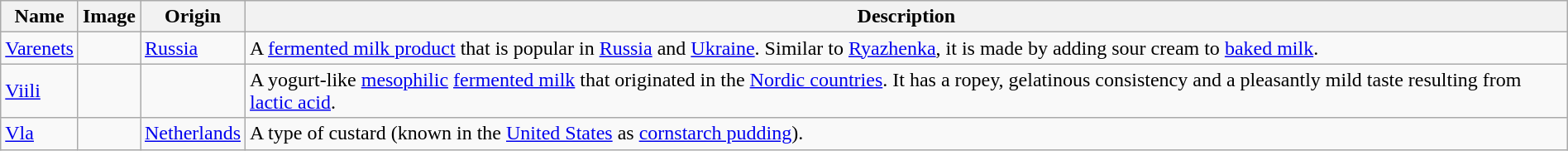<table class="wikitable sortable" style="width:100%;">
<tr>
<th>Name</th>
<th class="unsortable">Image</th>
<th>Origin</th>
<th>Description</th>
</tr>
<tr>
<td><a href='#'>Varenets</a></td>
<td></td>
<td><a href='#'>Russia</a></td>
<td>A <a href='#'>fermented milk product</a> that is popular in <a href='#'>Russia</a> and <a href='#'>Ukraine</a>. Similar to <a href='#'>Ryazhenka</a>, it is made by adding sour cream to <a href='#'>baked milk</a>.</td>
</tr>
<tr>
<td><a href='#'>Viili</a></td>
<td></td>
<td></td>
<td>A yogurt-like <a href='#'>mesophilic</a> <a href='#'>fermented milk</a> that originated in the <a href='#'>Nordic countries</a>. It has a ropey, gelatinous consistency and a pleasantly mild taste resulting from <a href='#'>lactic acid</a>.</td>
</tr>
<tr>
<td><a href='#'>Vla</a></td>
<td></td>
<td><a href='#'>Netherlands</a></td>
<td>A type of custard (known in the <a href='#'>United States</a> as <a href='#'>cornstarch pudding</a>).</td>
</tr>
</table>
